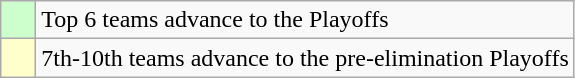<table class="wikitable">
<tr>
<td style="background:#cfc;">    </td>
<td>Top 6 teams advance to the Playoffs</td>
</tr>
<tr>
<td style="background:#ffc;">    </td>
<td>7th-10th teams advance to the pre-elimination Playoffs</td>
</tr>
</table>
